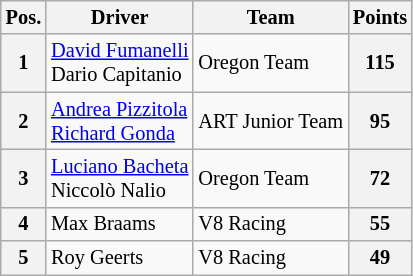<table class="wikitable" style="font-size: 85%">
<tr>
<th>Pos.</th>
<th>Driver</th>
<th>Team</th>
<th>Points</th>
</tr>
<tr>
<th>1</th>
<td> <a href='#'>David Fumanelli</a><br> Dario Capitanio</td>
<td> Oregon Team</td>
<th>115</th>
</tr>
<tr>
<th>2</th>
<td> <a href='#'>Andrea Pizzitola</a><br> <a href='#'>Richard Gonda</a></td>
<td> ART Junior Team</td>
<th>95</th>
</tr>
<tr>
<th>3</th>
<td> <a href='#'>Luciano Bacheta</a><br> Niccolò Nalio</td>
<td> Oregon Team</td>
<th>72</th>
</tr>
<tr>
<th>4</th>
<td> Max Braams</td>
<td> V8 Racing</td>
<th>55</th>
</tr>
<tr>
<th>5</th>
<td> Roy Geerts</td>
<td> V8 Racing</td>
<th>49</th>
</tr>
</table>
